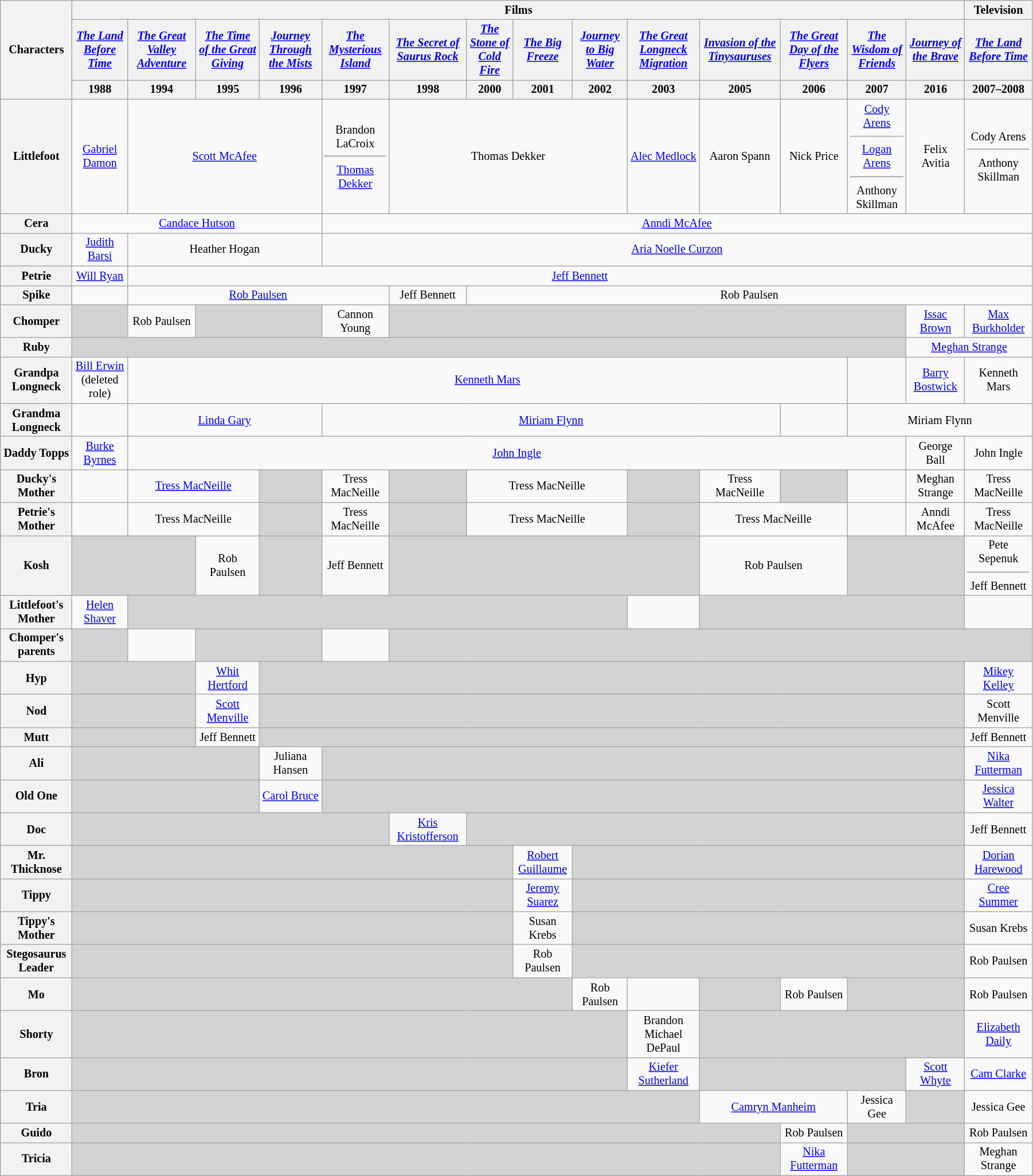<table class="wikitable" style="text-align:center; width:95%; font-size:84%">
<tr>
<th rowspan="3">Characters</th>
<th colspan="14">Films</th>
<th>Television</th>
</tr>
<tr>
<th><em><a href='#'>The Land Before Time</a></em></th>
<th><em><a href='#'>The Great Valley Adventure</a></em></th>
<th><em><a href='#'>The Time of the Great Giving</a></em></th>
<th><em><a href='#'>Journey Through the Mists</a></em></th>
<th><em><a href='#'>The Mysterious Island</a></em></th>
<th><em><a href='#'>The Secret of Saurus Rock</a></em></th>
<th><em><a href='#'>The Stone of Cold Fire</a></em></th>
<th><em><a href='#'>The Big Freeze</a></em></th>
<th><em><a href='#'>Journey to Big Water</a></em></th>
<th><em><a href='#'>The Great Longneck Migration</a></em></th>
<th><em><a href='#'>Invasion of the Tinysauruses</a></em></th>
<th><em><a href='#'>The Great Day of the Flyers</a></em></th>
<th><em><a href='#'>The Wisdom of Friends</a></em></th>
<th><em><a href='#'>Journey of the Brave</a></em></th>
<th><em><a href='#'>The Land Before Time</a></em> <br></th>
</tr>
<tr>
<th>1988</th>
<th>1994</th>
<th>1995</th>
<th>1996</th>
<th>1997</th>
<th>1998</th>
<th>2000</th>
<th>2001</th>
<th>2002</th>
<th>2003</th>
<th>2005</th>
<th>2006</th>
<th>2007</th>
<th>2016</th>
<th>2007–2008</th>
</tr>
<tr>
<th>Littlefoot</th>
<td><a href='#'>Gabriel Damon</a></td>
<td colspan="3"><a href='#'>Scott McAfee</a></td>
<td>Brandon LaCroix<hr><a href='#'>Thomas Dekker</a></td>
<td colspan="4">Thomas Dekker</td>
<td><a href='#'>Alec Medlock</a></td>
<td>Aaron Spann</td>
<td>Nick Price</td>
<td><a href='#'>Cody Arens</a><hr><a href='#'>Logan Arens</a><hr>Anthony Skillman</td>
<td>Felix Avitia</td>
<td>Cody Arens<hr>Anthony Skillman</td>
</tr>
<tr>
<th>Cera</th>
<td colspan="4"><a href='#'>Candace Hutson</a></td>
<td colspan="11"><a href='#'>Anndi McAfee</a></td>
</tr>
<tr>
<th>Ducky</th>
<td><a href='#'>Judith Barsi</a></td>
<td colspan="3">Heather Hogan</td>
<td colspan="11"><a href='#'>Aria Noelle Curzon</a></td>
</tr>
<tr>
<th>Petrie</th>
<td><a href='#'>Will Ryan</a></td>
<td colspan="14"><a href='#'>Jeff Bennett</a></td>
</tr>
<tr>
<th>Spike</th>
<td></td>
<td colspan="4"><a href='#'>Rob Paulsen</a></td>
<td>Jeff Bennett</td>
<td colspan="9">Rob Paulsen</td>
</tr>
<tr>
<th>Chomper</th>
<td style="background:#d3d3d3;"></td>
<td>Rob Paulsen</td>
<td colspan="2" style="background:#d3d3d3;"></td>
<td>Cannon Young</td>
<td colspan="8" style="background:#d3d3d3;"></td>
<td><a href='#'>Issac Brown</a></td>
<td><a href='#'>Max Burkholder</a></td>
</tr>
<tr>
<th>Ruby</th>
<td colspan="13" style="background:#d3d3d3;"></td>
<td colspan="2"><a href='#'>Meghan Strange</a></td>
</tr>
<tr>
<th>Grandpa Longneck</th>
<td><a href='#'>Bill Erwin</a> (deleted role)</td>
<td colspan="11"><a href='#'>Kenneth Mars</a></td>
<td></td>
<td><a href='#'>Barry Bostwick</a></td>
<td>Kenneth Mars</td>
</tr>
<tr>
<th>Grandma Longneck</th>
<td></td>
<td colspan="3"><a href='#'>Linda Gary</a></td>
<td colspan="7"><a href='#'>Miriam Flynn</a></td>
<td></td>
<td colspan="3">Miriam Flynn</td>
</tr>
<tr>
<th>Daddy Topps</th>
<td><a href='#'>Burke Byrnes</a></td>
<td colspan="12"><a href='#'>John Ingle</a></td>
<td>George Ball</td>
<td>John Ingle</td>
</tr>
<tr>
<th>Ducky's Mother</th>
<td></td>
<td colspan="2"><a href='#'>Tress MacNeille</a></td>
<td style="background:#d3d3d3;"></td>
<td>Tress MacNeille</td>
<td style="background:#d3d3d3;"></td>
<td colspan="3">Tress MacNeille</td>
<td style="background:#d3d3d3;"></td>
<td>Tress MacNeille</td>
<td colspan="1" style="background:#d3d3d3;"></td>
<td></td>
<td>Meghan Strange</td>
<td>Tress MacNeille</td>
</tr>
<tr>
<th>Petrie's Mother</th>
<td></td>
<td colspan="2">Tress MacNeille</td>
<td style="background:#d3d3d3;"></td>
<td>Tress MacNeille</td>
<td style="background:#d3d3d3;"></td>
<td colspan="3">Tress MacNeille</td>
<td colspan="1" style="background:#d3d3d3;"></td>
<td colspan="2">Tress MacNeille</td>
<td></td>
<td>Anndi McAfee</td>
<td>Tress MacNeille</td>
</tr>
<tr>
<th>Kosh</th>
<td colspan="2" style="background:#d3d3d3;"></td>
<td>Rob Paulsen</td>
<td style="background:#d3d3d3;"></td>
<td>Jeff Bennett</td>
<td colspan="5" style="background:#d3d3d3;"></td>
<td colspan="2">Rob Paulsen</td>
<td colspan="2" style="background:#d3d3d3;"></td>
<td>Pete Sepenuk<hr>Jeff Bennett</td>
</tr>
<tr>
<th>Littlefoot's Mother</th>
<td><a href='#'>Helen Shaver</a></td>
<td colspan="8" style="background:#d3d3d3;"></td>
<td></td>
<td colspan="4" style="background:#d3d3d3;"></td>
<td></td>
</tr>
<tr>
<th>Chomper's parents</th>
<td style="background:#d3d3d3;"></td>
<td></td>
<td colspan="2" style="background:#d3d3d3;"></td>
<td></td>
<td colspan="10" style="background:#d3d3d3;"></td>
</tr>
<tr>
<th>Hyp</th>
<td colspan="2" style="background:#d3d3d3;"></td>
<td><a href='#'>Whit Hertford</a></td>
<td colspan="11" style="background:#d3d3d3;"></td>
<td><a href='#'>Mikey Kelley</a></td>
</tr>
<tr>
<th>Nod</th>
<td colspan="2" style="background:#d3d3d3;"></td>
<td><a href='#'>Scott Menville</a></td>
<td colspan="11" style="background:#d3d3d3;"></td>
<td>Scott Menville</td>
</tr>
<tr>
<th>Mutt</th>
<td colspan="2" style="background:#d3d3d3;"></td>
<td>Jeff Bennett</td>
<td colspan="11" style="background:#d3d3d3;"></td>
<td>Jeff Bennett</td>
</tr>
<tr>
<th>Ali</th>
<td colspan="3" style="background:#d3d3d3;"></td>
<td>Juliana Hansen</td>
<td colspan="10" style="background:#d3d3d3;"></td>
<td><a href='#'>Nika Futterman</a></td>
</tr>
<tr>
<th>Old One</th>
<td colspan="3" style="background:#d3d3d3;"></td>
<td><a href='#'>Carol Bruce</a></td>
<td colspan="10" style="background:#d3d3d3;"></td>
<td><a href='#'>Jessica Walter</a></td>
</tr>
<tr>
<th>Doc</th>
<td colspan="5" style="background:#d3d3d3;"></td>
<td><a href='#'>Kris Kristofferson</a></td>
<td colspan="8" style="background:#d3d3d3;"></td>
<td>Jeff Bennett</td>
</tr>
<tr>
<th>Mr. Thicknose</th>
<td colspan="7" style="background:#d3d3d3;"></td>
<td><a href='#'>Robert Guillaume</a></td>
<td colspan="6" style="background:#d3d3d3;"></td>
<td><a href='#'>Dorian Harewood</a></td>
</tr>
<tr>
<th>Tippy</th>
<td colspan="7" style="background:#d3d3d3;"></td>
<td><a href='#'>Jeremy Suarez</a></td>
<td colspan="6" style="background:#d3d3d3;"></td>
<td><a href='#'>Cree Summer</a></td>
</tr>
<tr>
<th>Tippy's Mother</th>
<td colspan="7" style="background:#d3d3d3;"></td>
<td>Susan Krebs</td>
<td colspan="6" style="background:#d3d3d3;"></td>
<td>Susan Krebs</td>
</tr>
<tr>
<th>Stegosaurus Leader</th>
<td colspan="7" style="background:#d3d3d3;"></td>
<td>Rob Paulsen</td>
<td colspan="6" style="background:#d3d3d3;"></td>
<td>Rob Paulsen</td>
</tr>
<tr>
<th>Mo</th>
<td colspan="8" style="background:#d3d3d3;"></td>
<td>Rob Paulsen</td>
<td></td>
<td style="background:#d3d3d3;"></td>
<td>Rob Paulsen</td>
<td colspan="2" style="background:#d3d3d3;"></td>
<td>Rob Paulsen</td>
</tr>
<tr>
<th>Shorty</th>
<td colspan="9" style="background:#d3d3d3;"></td>
<td>Brandon Michael DePaul</td>
<td colspan="4" style="background:#d3d3d3;"></td>
<td><a href='#'>Elizabeth Daily</a></td>
</tr>
<tr>
<th>Bron</th>
<td colspan="9" style="background:#d3d3d3;"></td>
<td><a href='#'>Kiefer Sutherland</a></td>
<td colspan="3" style="background:#d3d3d3;"></td>
<td><a href='#'>Scott Whyte</a></td>
<td><a href='#'>Cam Clarke</a></td>
</tr>
<tr>
<th>Tria</th>
<td colspan="10" style="background:#d3d3d3;"></td>
<td colspan="2"><a href='#'>Camryn Manheim</a></td>
<td>Jessica Gee</td>
<td style="background:#d3d3d3;"></td>
<td>Jessica Gee</td>
</tr>
<tr>
<th>Guido</th>
<td colspan="11" style="background:#d3d3d3;"></td>
<td>Rob Paulsen</td>
<td colspan="2" style="background:#d3d3d3;"></td>
<td>Rob Paulsen</td>
</tr>
<tr>
<th>Tricia</th>
<td colspan="11" style="background:#d3d3d3;"></td>
<td><a href='#'>Nika Futterman</a></td>
<td colspan="2" style="background:#d3d3d3;"></td>
<td>Meghan Strange</td>
</tr>
</table>
